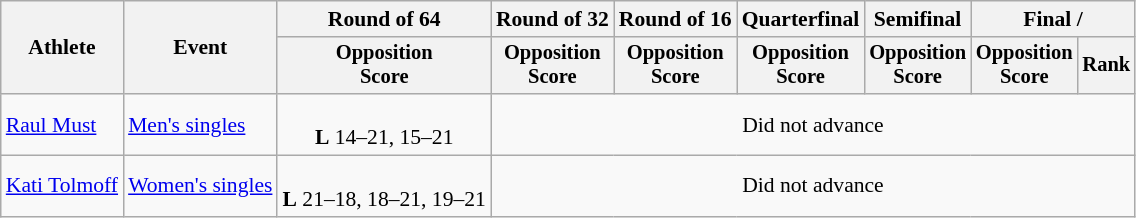<table class=wikitable style="font-size:90%">
<tr>
<th rowspan="2">Athlete</th>
<th rowspan="2">Event</th>
<th>Round of 64</th>
<th>Round of 32</th>
<th>Round of 16</th>
<th>Quarterfinal</th>
<th>Semifinal</th>
<th colspan=2>Final / </th>
</tr>
<tr style="font-size:95%">
<th>Opposition<br>Score</th>
<th>Opposition<br>Score</th>
<th>Opposition<br>Score</th>
<th>Opposition<br>Score</th>
<th>Opposition<br>Score</th>
<th>Opposition<br>Score</th>
<th>Rank</th>
</tr>
<tr align=center>
<td align=left><a href='#'>Raul Must</a></td>
<td align=left><a href='#'>Men's singles</a></td>
<td><br><strong>L</strong> 14–21, 15–21</td>
<td colspan=6>Did not advance</td>
</tr>
<tr align=center>
<td align=left><a href='#'>Kati Tolmoff</a></td>
<td align=left><a href='#'>Women's singles</a></td>
<td><br><strong>L</strong> 21–18, 18–21, 19–21</td>
<td colspan=6>Did not advance</td>
</tr>
</table>
